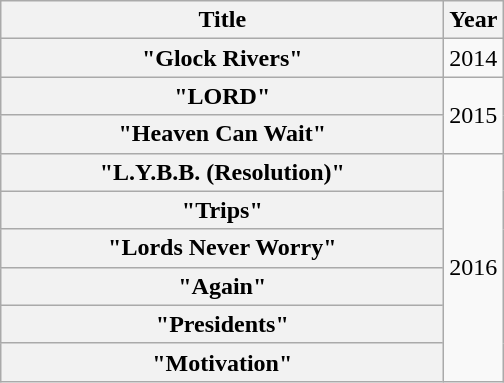<table class="wikitable plainrowheaders" style="text-align:center;">
<tr>
<th scope="col" style="width:18em;">Title</th>
<th scope="col">Year</th>
</tr>
<tr>
<th scope="row">"Glock Rivers"</th>
<td>2014</td>
</tr>
<tr>
<th scope="row">"LORD"</th>
<td rowspan="2">2015</td>
</tr>
<tr>
<th scope="row">"Heaven Can Wait"<br></th>
</tr>
<tr>
<th scope="row">"L.Y.B.B. (Resolution)"</th>
<td rowspan="6">2016</td>
</tr>
<tr>
<th scope="row">"Trips"</th>
</tr>
<tr>
<th scope="row">"Lords Never Worry"<br></th>
</tr>
<tr>
<th scope="row">"Again"<br></th>
</tr>
<tr>
<th scope="row">"Presidents"<br></th>
</tr>
<tr>
<th scope="row">"Motivation"<br></th>
</tr>
</table>
